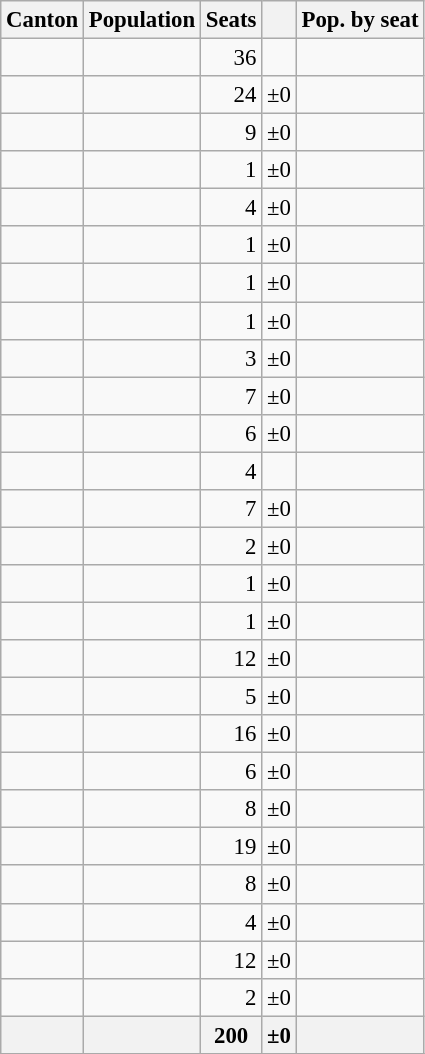<table class="wikitable sortable" style="font-size:95%; text-align:right;">
<tr>
<th>Canton</th>
<th>Population</th>
<th>Seats</th>
<th></th>
<th>Pop. by seat</th>
</tr>
<tr>
<td style="text-align:left;"></td>
<td></td>
<td>36</td>
<td></td>
<td></td>
</tr>
<tr>
<td style="text-align:left;"></td>
<td></td>
<td>24</td>
<td>±0</td>
<td></td>
</tr>
<tr>
<td style="text-align:left;"></td>
<td></td>
<td>9</td>
<td>±0</td>
<td></td>
</tr>
<tr>
<td style="text-align:left;"></td>
<td></td>
<td>1</td>
<td>±0</td>
<td></td>
</tr>
<tr>
<td style="text-align:left;"></td>
<td></td>
<td>4</td>
<td>±0</td>
<td></td>
</tr>
<tr>
<td style="text-align:left;"></td>
<td></td>
<td>1</td>
<td>±0</td>
<td></td>
</tr>
<tr>
<td style="text-align:left;"></td>
<td></td>
<td>1</td>
<td>±0</td>
<td></td>
</tr>
<tr>
<td style="text-align:left;"></td>
<td></td>
<td>1</td>
<td>±0</td>
<td></td>
</tr>
<tr>
<td style="text-align:left;"></td>
<td></td>
<td>3</td>
<td>±0</td>
<td></td>
</tr>
<tr>
<td style="text-align:left;"></td>
<td></td>
<td>7</td>
<td>±0</td>
<td></td>
</tr>
<tr>
<td style="text-align:left;"></td>
<td></td>
<td>6</td>
<td>±0</td>
<td></td>
</tr>
<tr>
<td style="text-align:left;"></td>
<td></td>
<td>4</td>
<td></td>
<td></td>
</tr>
<tr>
<td style="text-align:left;"></td>
<td></td>
<td>7</td>
<td>±0</td>
<td></td>
</tr>
<tr>
<td style="text-align:left;"></td>
<td></td>
<td>2</td>
<td>±0</td>
<td></td>
</tr>
<tr>
<td style="text-align:left;"></td>
<td></td>
<td>1</td>
<td>±0</td>
<td></td>
</tr>
<tr>
<td style="text-align:left;"></td>
<td></td>
<td>1</td>
<td>±0</td>
<td></td>
</tr>
<tr>
<td style="text-align:left;"></td>
<td></td>
<td>12</td>
<td>±0</td>
<td></td>
</tr>
<tr>
<td style="text-align:left;"></td>
<td></td>
<td>5</td>
<td>±0</td>
<td></td>
</tr>
<tr>
<td style="text-align:left;"></td>
<td></td>
<td>16</td>
<td>±0</td>
<td></td>
</tr>
<tr>
<td style="text-align:left;"></td>
<td></td>
<td>6</td>
<td>±0</td>
<td></td>
</tr>
<tr>
<td style="text-align:left;"></td>
<td></td>
<td>8</td>
<td>±0</td>
<td></td>
</tr>
<tr>
<td style="text-align:left;"></td>
<td></td>
<td>19</td>
<td>±0</td>
<td></td>
</tr>
<tr>
<td style="text-align:left;"></td>
<td></td>
<td>8</td>
<td>±0</td>
<td></td>
</tr>
<tr>
<td style="text-align:left;"></td>
<td></td>
<td>4</td>
<td>±0</td>
<td></td>
</tr>
<tr>
<td style="text-align:left;"></td>
<td></td>
<td>12</td>
<td>±0</td>
<td></td>
</tr>
<tr>
<td style="text-align:left;"></td>
<td></td>
<td>2</td>
<td>±0</td>
<td></td>
</tr>
<tr>
<th style="text-align:left;"></th>
<th></th>
<th>200</th>
<th>±0</th>
<th></th>
</tr>
<tr>
</tr>
</table>
